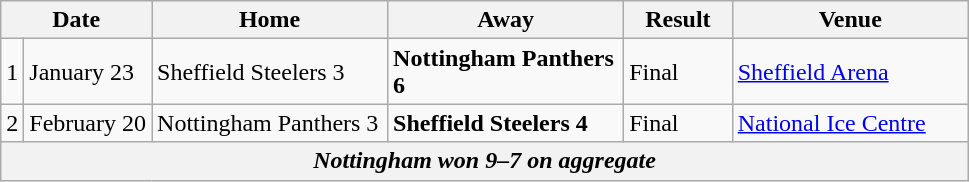<table class="wikitable">
<tr>
<th colspan=2 width=75>Date</th>
<th width=150>Home</th>
<th width=150>Away</th>
<th width=65>Result</th>
<th width=150>Venue</th>
</tr>
<tr>
<td>1</td>
<td>January 23</td>
<td>Sheffield Steelers 3</td>
<td><strong>Nottingham Panthers 6</strong></td>
<td>Final</td>
<td><a href='#'>Sheffield Arena</a></td>
</tr>
<tr>
<td>2</td>
<td>February 20</td>
<td>Nottingham Panthers 3</td>
<td><strong>Sheffield Steelers 4</strong></td>
<td>Final</td>
<td><a href='#'>National Ice Centre</a></td>
</tr>
<tr>
<th colspan=8><strong><em>Nottingham won 9–7 on aggregate</em></strong></th>
</tr>
</table>
